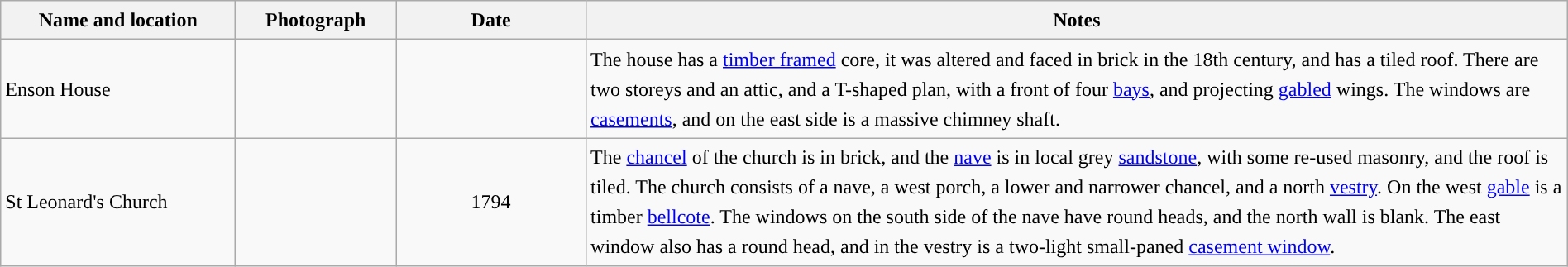<table class="wikitable sortable plainrowheaders" style="width:100%;border:0px;text-align:left;line-height:150%;">
<tr>
<th scope="col"  style="width:150px">Name and location</th>
<th scope="col"  style="width:100px" class="unsortable">Photograph</th>
<th scope="col"  style="width:120px">Date</th>
<th scope="col"  style="width:650px" class="unsortable">Notes</th>
</tr>
<tr>
<td>Enson House<br><small></small></td>
<td></td>
<td align="center"></td>
<td>The house has a <a href='#'>timber framed</a> core, it was altered and faced in brick in the 18th century, and has a tiled roof.  There are two storeys and an attic, and a T-shaped plan, with a front of four <a href='#'>bays</a>, and projecting <a href='#'>gabled</a> wings.  The windows are <a href='#'>casements</a>, and on the east side is a massive chimney shaft.</td>
</tr>
<tr>
<td>St Leonard's Church<br><small></small></td>
<td></td>
<td align="center">1794</td>
<td>The <a href='#'>chancel</a> of the church is in brick, and the <a href='#'>nave</a> is in local grey <a href='#'>sandstone</a>, with some re-used masonry, and the roof is tiled.  The church consists of a nave, a west porch, a lower and narrower chancel, and a north <a href='#'>vestry</a>.  On the west <a href='#'>gable</a> is a timber <a href='#'>bellcote</a>.  The windows on the south side of the nave have round heads, and the north wall is blank.  The east window also has a round head, and in the vestry is a two-light small-paned <a href='#'>casement window</a>.</td>
</tr>
<tr>
</tr>
</table>
